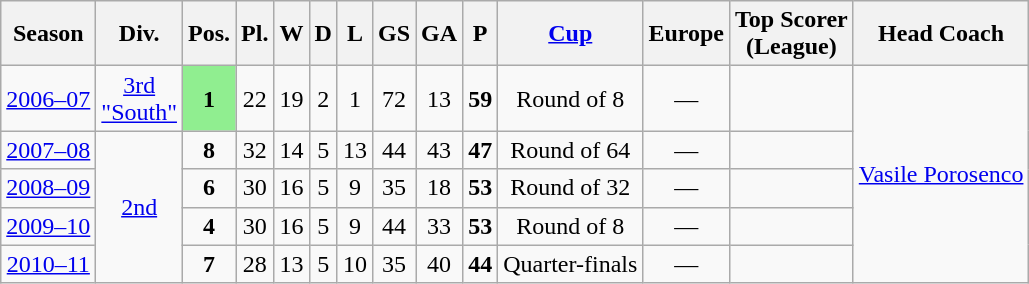<table class="wikitable">
<tr>
<th>Season</th>
<th>Div.</th>
<th>Pos.</th>
<th>Pl.</th>
<th>W</th>
<th>D</th>
<th>L</th>
<th>GS</th>
<th>GA</th>
<th>P</th>
<th><a href='#'>Cup</a></th>
<th colspan=2>Europe</th>
<th>Top Scorer <br>(League)</th>
<th>Head Coach</th>
</tr>
<tr>
<td align=center><a href='#'>2006–07</a></td>
<td align=center><a href='#'>3rd<br>"South"</a></td>
<td align=center bgcolor=lightgreen><strong>1</strong></td>
<td align=center>22</td>
<td align=center>19</td>
<td align=center>2</td>
<td align=center>1</td>
<td align=center>72</td>
<td align=center>13</td>
<td align=center><strong>59</strong></td>
<td align=center>Round of 8</td>
<td align=center colspan=2>—</td>
<td align=center></td>
<td align=center rowspan=5> <a href='#'>Vasile Porosenco</a></td>
</tr>
<tr>
<td align=center><a href='#'>2007–08</a></td>
<td align=center rowspan=4><a href='#'>2nd</a></td>
<td align=center><strong>8</strong></td>
<td align=center>32</td>
<td align=center>14</td>
<td align=center>5</td>
<td align=center>13</td>
<td align=center>44</td>
<td align=center>43</td>
<td align=center><strong>47</strong></td>
<td align=center>Round of 64</td>
<td align=center colspan=2>—</td>
<td align=center></td>
</tr>
<tr>
<td align=center><a href='#'>2008–09</a></td>
<td align=center><strong>6</strong></td>
<td align=center>30</td>
<td align=center>16</td>
<td align=center>5</td>
<td align=center>9</td>
<td align=center>35</td>
<td align=center>18</td>
<td align=center><strong>53</strong></td>
<td align=center>Round of 32</td>
<td align=center colspan=2>—</td>
<td align=center></td>
</tr>
<tr>
<td align=center><a href='#'>2009–10</a></td>
<td align=center><strong>4</strong></td>
<td align=center>30</td>
<td align=center>16</td>
<td align=center>5</td>
<td align=center>9</td>
<td align=center>44</td>
<td align=center>33</td>
<td align=center><strong>53</strong></td>
<td align=center>Round of 8</td>
<td align=center colspan=2>—</td>
<td align=center></td>
</tr>
<tr>
<td align=center><a href='#'>2010–11</a></td>
<td align=center><strong>7</strong></td>
<td align=center>28</td>
<td align=center>13</td>
<td align=center>5</td>
<td align=center>10</td>
<td align=center>35</td>
<td align=center>40</td>
<td align=center><strong>44</strong></td>
<td align=center>Quarter-finals</td>
<td align=center colspan=2>—</td>
<td align=center></td>
</tr>
</table>
